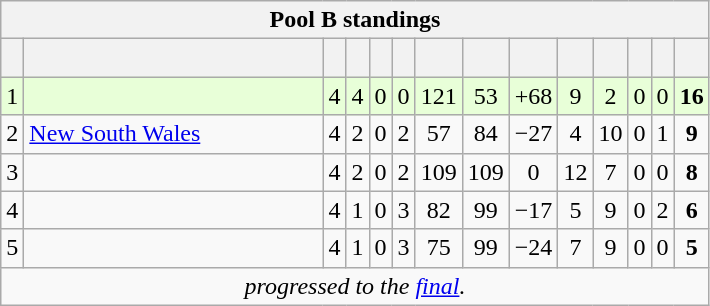<table class="wikitable" style="text-align:center; font-size:100%;">
<tr>
<th colspan="100%" cellpadding="0" cellspacing="0"><strong>Pool B standings</strong></th>
</tr>
<tr>
<th style="padding-right:1px;"></th>
<th style="width:12em;"></th>
<th></th>
<th></th>
<th></th>
<th></th>
<th></th>
<th></th>
<th></th>
<th></th>
<th></th>
<th></th>
<th></th>
<th><br></th>
</tr>
<tr style="background:#E8FFD8;">
<td>1</td>
<td align=left> </td>
<td>4</td>
<td>4</td>
<td>0</td>
<td>0</td>
<td>121</td>
<td>53</td>
<td>+68</td>
<td>9</td>
<td>2</td>
<td>0</td>
<td>0</td>
<td><strong>16</strong></td>
</tr>
<tr>
<td>2</td>
<td align=left> <a href='#'>New South Wales</a></td>
<td>4</td>
<td>2</td>
<td>0</td>
<td>2</td>
<td>57</td>
<td>84</td>
<td>−27</td>
<td>4</td>
<td>10</td>
<td>0</td>
<td>1</td>
<td><strong>9</strong></td>
</tr>
<tr>
<td>3</td>
<td align=left> </td>
<td>4</td>
<td>2</td>
<td>0</td>
<td>2</td>
<td>109</td>
<td>109</td>
<td>0</td>
<td>12</td>
<td>7</td>
<td>0</td>
<td>0</td>
<td><strong>8</strong></td>
</tr>
<tr>
<td>4</td>
<td align=left></td>
<td>4</td>
<td>1</td>
<td>0</td>
<td>3</td>
<td>82</td>
<td>99</td>
<td>−17</td>
<td>5</td>
<td>9</td>
<td>0</td>
<td>2</td>
<td><strong>6</strong></td>
</tr>
<tr>
<td>5</td>
<td align=left></td>
<td>4</td>
<td>1</td>
<td>0</td>
<td>3</td>
<td>75</td>
<td>99</td>
<td>−24</td>
<td>7</td>
<td>9</td>
<td>0</td>
<td>0</td>
<td><strong>5</strong></td>
</tr>
<tr>
<td colspan="100%"><em> progressed to the <a href='#'>final</a>.</em></td>
</tr>
</table>
